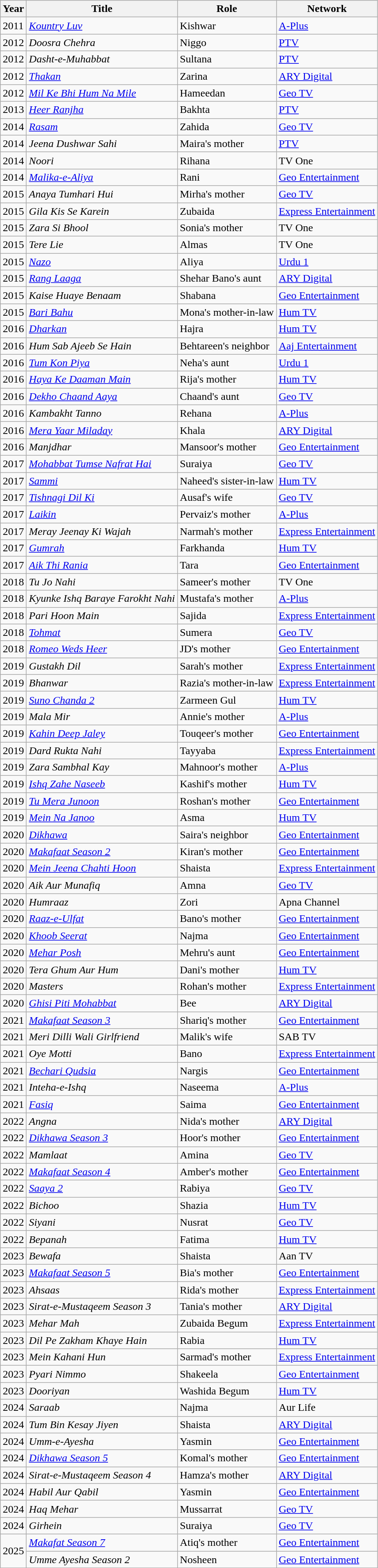<table class="wikitable sortable plainrowheaders">
<tr style="text-align:center;">
<th scope="col">Year</th>
<th scope="col">Title</th>
<th scope="col">Role</th>
<th scope="col">Network</th>
</tr>
<tr>
<td>2011</td>
<td><em><a href='#'>Kountry Luv</a></em></td>
<td>Kishwar</td>
<td><a href='#'>A-Plus</a></td>
</tr>
<tr>
<td>2012</td>
<td><em>Doosra Chehra</em></td>
<td>Niggo</td>
<td><a href='#'>PTV</a></td>
</tr>
<tr>
<td>2012</td>
<td><em>Dasht-e-Muhabbat</em></td>
<td>Sultana</td>
<td><a href='#'>PTV</a></td>
</tr>
<tr>
<td>2012</td>
<td><em><a href='#'>Thakan</a></em></td>
<td>Zarina</td>
<td><a href='#'>ARY Digital</a></td>
</tr>
<tr>
<td>2012</td>
<td><em><a href='#'>Mil Ke Bhi Hum Na Mile</a></em></td>
<td>Hameedan</td>
<td><a href='#'>Geo TV</a></td>
</tr>
<tr>
<td>2013</td>
<td><em><a href='#'>Heer Ranjha</a></em></td>
<td>Bakhta</td>
<td><a href='#'>PTV</a></td>
</tr>
<tr>
<td>2014</td>
<td><em><a href='#'>Rasam</a></em></td>
<td>Zahida</td>
<td><a href='#'>Geo TV</a></td>
</tr>
<tr>
<td>2014</td>
<td><em>Jeena Dushwar Sahi</em></td>
<td>Maira's mother</td>
<td><a href='#'>PTV</a></td>
</tr>
<tr>
<td>2014</td>
<td><em>Noori</em></td>
<td>Rihana</td>
<td>TV One</td>
</tr>
<tr>
<td>2014</td>
<td><em><a href='#'>Malika-e-Aliya</a></em></td>
<td>Rani</td>
<td><a href='#'>Geo Entertainment</a></td>
</tr>
<tr>
<td>2015</td>
<td><em>Anaya Tumhari Hui</em></td>
<td>Mirha's mother</td>
<td><a href='#'>Geo TV</a></td>
</tr>
<tr>
<td>2015</td>
<td><em>Gila Kis Se Karein</em></td>
<td>Zubaida</td>
<td><a href='#'>Express Entertainment</a></td>
</tr>
<tr>
<td>2015</td>
<td><em>Zara Si Bhool</em></td>
<td>Sonia's mother</td>
<td>TV One</td>
</tr>
<tr>
<td>2015</td>
<td><em>Tere Lie</em></td>
<td>Almas</td>
<td>TV One</td>
</tr>
<tr>
<td>2015</td>
<td><em><a href='#'>Nazo</a></em></td>
<td>Aliya</td>
<td><a href='#'>Urdu 1</a></td>
</tr>
<tr>
<td>2015</td>
<td><em><a href='#'>Rang Laaga</a></em></td>
<td>Shehar Bano's aunt</td>
<td><a href='#'>ARY Digital</a></td>
</tr>
<tr>
<td>2015</td>
<td><em>Kaise Huaye Benaam</em></td>
<td>Shabana</td>
<td><a href='#'>Geo Entertainment</a></td>
</tr>
<tr>
<td>2015</td>
<td><em><a href='#'>Bari Bahu</a></em></td>
<td>Mona's mother-in-law</td>
<td><a href='#'>Hum TV</a></td>
</tr>
<tr>
<td>2016</td>
<td><em><a href='#'>Dharkan</a></em></td>
<td>Hajra</td>
<td><a href='#'>Hum TV</a></td>
</tr>
<tr>
<td>2016</td>
<td><em>Hum Sab Ajeeb Se Hain</em></td>
<td>Behtareen's neighbor</td>
<td><a href='#'>Aaj Entertainment</a></td>
</tr>
<tr>
<td>2016</td>
<td><em><a href='#'>Tum Kon Piya</a></em></td>
<td>Neha's aunt</td>
<td><a href='#'>Urdu 1</a></td>
</tr>
<tr>
<td>2016</td>
<td><em><a href='#'>Haya Ke Daaman Main</a></em></td>
<td>Rija's mother</td>
<td><a href='#'>Hum TV</a></td>
</tr>
<tr>
<td>2016</td>
<td><em><a href='#'>Dekho Chaand Aaya</a></em></td>
<td>Chaand's aunt</td>
<td><a href='#'>Geo TV</a></td>
</tr>
<tr>
<td>2016</td>
<td><em>Kambakht Tanno</em></td>
<td>Rehana</td>
<td><a href='#'>A-Plus</a></td>
</tr>
<tr>
<td>2016</td>
<td><em><a href='#'>Mera Yaar Miladay</a></em></td>
<td>Khala</td>
<td><a href='#'>ARY Digital</a></td>
</tr>
<tr>
<td>2016</td>
<td><em>Manjdhar</em></td>
<td>Mansoor's mother</td>
<td><a href='#'>Geo Entertainment</a></td>
</tr>
<tr>
<td>2017</td>
<td><em><a href='#'>Mohabbat Tumse Nafrat Hai</a></em></td>
<td>Suraiya</td>
<td><a href='#'>Geo TV</a></td>
</tr>
<tr>
<td>2017</td>
<td><em><a href='#'>Sammi</a></em></td>
<td>Naheed's sister-in-law</td>
<td><a href='#'>Hum TV</a></td>
</tr>
<tr>
<td>2017</td>
<td><em><a href='#'>Tishnagi Dil Ki</a></em></td>
<td>Ausaf's wife</td>
<td><a href='#'>Geo TV</a></td>
</tr>
<tr>
<td>2017</td>
<td><em><a href='#'>Laikin</a></em></td>
<td>Pervaiz's mother</td>
<td><a href='#'>A-Plus</a></td>
</tr>
<tr>
<td>2017</td>
<td><em>Meray Jeenay Ki Wajah</em></td>
<td>Narmah's mother</td>
<td><a href='#'>Express Entertainment</a></td>
</tr>
<tr>
<td>2017</td>
<td><em><a href='#'>Gumrah</a></em></td>
<td>Farkhanda</td>
<td><a href='#'>Hum TV</a></td>
</tr>
<tr>
<td>2017</td>
<td><em><a href='#'>Aik Thi Rania</a></em></td>
<td>Tara</td>
<td><a href='#'>Geo Entertainment</a></td>
</tr>
<tr>
<td>2018</td>
<td><em>Tu Jo Nahi</em></td>
<td>Sameer's mother</td>
<td>TV One</td>
</tr>
<tr>
<td>2018</td>
<td><em>Kyunke Ishq Baraye Farokht Nahi</em></td>
<td>Mustafa's mother</td>
<td><a href='#'>A-Plus</a></td>
</tr>
<tr>
<td>2018</td>
<td><em>Pari Hoon Main</em></td>
<td>Sajida</td>
<td><a href='#'>Express Entertainment</a></td>
</tr>
<tr>
<td>2018</td>
<td><em><a href='#'>Tohmat</a></em></td>
<td>Sumera</td>
<td><a href='#'>Geo TV</a></td>
</tr>
<tr>
<td>2018</td>
<td><em><a href='#'>Romeo Weds Heer</a></em></td>
<td>JD's mother</td>
<td><a href='#'>Geo Entertainment</a></td>
</tr>
<tr>
<td>2019</td>
<td><em>Gustakh Dil</em></td>
<td>Sarah's mother</td>
<td><a href='#'>Express Entertainment</a></td>
</tr>
<tr>
<td>2019</td>
<td><em>Bhanwar</em></td>
<td>Razia's mother-in-law</td>
<td><a href='#'>Express Entertainment</a></td>
</tr>
<tr>
<td>2019</td>
<td><em><a href='#'>Suno Chanda 2</a></em></td>
<td>Zarmeen Gul</td>
<td><a href='#'>Hum TV</a></td>
</tr>
<tr>
<td>2019</td>
<td><em>Mala Mir</em></td>
<td>Annie's mother</td>
<td><a href='#'>A-Plus</a></td>
</tr>
<tr>
<td>2019</td>
<td><em><a href='#'>Kahin Deep Jaley</a></em></td>
<td>Touqeer's mother</td>
<td><a href='#'>Geo Entertainment</a></td>
</tr>
<tr>
<td>2019</td>
<td><em>Dard Rukta Nahi</em></td>
<td>Tayyaba</td>
<td><a href='#'>Express Entertainment</a></td>
</tr>
<tr>
<td>2019</td>
<td><em>Zara Sambhal Kay</em></td>
<td>Mahnoor's mother</td>
<td><a href='#'>A-Plus</a></td>
</tr>
<tr>
<td>2019</td>
<td><em><a href='#'>Ishq Zahe Naseeb</a></em></td>
<td>Kashif's mother</td>
<td><a href='#'>Hum TV</a></td>
</tr>
<tr>
<td>2019</td>
<td><em><a href='#'>Tu Mera Junoon</a></em></td>
<td>Roshan's mother</td>
<td><a href='#'>Geo Entertainment</a></td>
</tr>
<tr>
<td>2019</td>
<td><em><a href='#'>Mein Na Janoo</a></em></td>
<td>Asma</td>
<td><a href='#'>Hum TV</a></td>
</tr>
<tr>
<td>2020</td>
<td><em><a href='#'>Dikhawa</a></em></td>
<td>Saira's neighbor</td>
<td><a href='#'>Geo Entertainment</a></td>
</tr>
<tr>
<td>2020</td>
<td><em><a href='#'>Makafaat Season 2</a></em></td>
<td>Kiran's mother</td>
<td><a href='#'>Geo Entertainment</a></td>
</tr>
<tr>
<td>2020</td>
<td><em><a href='#'>Mein Jeena Chahti Hoon</a></em></td>
<td>Shaista</td>
<td><a href='#'>Express Entertainment</a></td>
</tr>
<tr>
<td>2020</td>
<td><em>Aik Aur Munafiq</em></td>
<td>Amna</td>
<td><a href='#'>Geo TV</a></td>
</tr>
<tr>
<td>2020</td>
<td><em>Humraaz</em></td>
<td>Zori</td>
<td>Apna Channel</td>
</tr>
<tr>
<td>2020</td>
<td><em><a href='#'>Raaz-e-Ulfat</a></em></td>
<td>Bano's mother</td>
<td><a href='#'>Geo Entertainment</a></td>
</tr>
<tr>
<td>2020</td>
<td><em><a href='#'>Khoob Seerat</a></em></td>
<td>Najma</td>
<td><a href='#'>Geo Entertainment</a></td>
</tr>
<tr>
<td>2020</td>
<td><em><a href='#'>Mehar Posh</a></em></td>
<td>Mehru's aunt</td>
<td><a href='#'>Geo Entertainment</a></td>
</tr>
<tr>
<td>2020</td>
<td><em>Tera Ghum Aur Hum</em></td>
<td>Dani's mother</td>
<td><a href='#'>Hum TV</a></td>
</tr>
<tr>
<td>2020</td>
<td><em>Masters</em></td>
<td>Rohan's mother</td>
<td><a href='#'>Express Entertainment</a></td>
</tr>
<tr>
<td>2020</td>
<td><em><a href='#'>Ghisi Piti Mohabbat</a></em></td>
<td>Bee</td>
<td><a href='#'>ARY Digital</a></td>
</tr>
<tr>
<td>2021</td>
<td><em><a href='#'>Makafaat Season 3</a></em></td>
<td>Shariq's mother</td>
<td><a href='#'>Geo Entertainment</a></td>
</tr>
<tr>
<td>2021</td>
<td><em>Meri Dilli Wali Girlfriend</em></td>
<td>Malik's wife</td>
<td>SAB TV</td>
</tr>
<tr>
<td>2021</td>
<td><em>Oye Motti</em></td>
<td>Bano</td>
<td><a href='#'>Express Entertainment</a></td>
</tr>
<tr>
<td>2021</td>
<td><em><a href='#'>Bechari Qudsia</a></em></td>
<td>Nargis</td>
<td><a href='#'>Geo Entertainment</a></td>
</tr>
<tr>
<td>2021</td>
<td><em>Inteha-e-Ishq</em></td>
<td>Naseema</td>
<td><a href='#'>A-Plus</a></td>
</tr>
<tr>
<td>2021</td>
<td><em><a href='#'>Fasiq</a></em></td>
<td>Saima</td>
<td><a href='#'>Geo Entertainment</a></td>
</tr>
<tr>
<td>2022</td>
<td><em>Angna</em></td>
<td>Nida's mother</td>
<td><a href='#'>ARY Digital</a></td>
</tr>
<tr>
<td>2022</td>
<td><em><a href='#'>Dikhawa Season 3</a></em></td>
<td>Hoor's mother</td>
<td><a href='#'>Geo Entertainment</a></td>
</tr>
<tr>
<td>2022</td>
<td><em>Mamlaat</em></td>
<td>Amina</td>
<td><a href='#'>Geo TV</a></td>
</tr>
<tr>
<td>2022</td>
<td><em><a href='#'>Makafaat Season 4</a></em></td>
<td>Amber's mother</td>
<td><a href='#'>Geo Entertainment</a></td>
</tr>
<tr>
<td>2022</td>
<td><em><a href='#'>Saaya 2</a></em></td>
<td>Rabiya</td>
<td><a href='#'>Geo TV</a></td>
</tr>
<tr>
<td>2022</td>
<td><em>Bichoo</em></td>
<td>Shazia</td>
<td><a href='#'>Hum TV</a></td>
</tr>
<tr>
<td>2022</td>
<td><em>Siyani</em></td>
<td>Nusrat</td>
<td><a href='#'>Geo TV</a></td>
</tr>
<tr>
<td>2022</td>
<td><em>Bepanah</em></td>
<td>Fatima</td>
<td><a href='#'>Hum TV</a></td>
</tr>
<tr>
<td>2023</td>
<td><em>Bewafa</em></td>
<td>Shaista</td>
<td>Aan TV</td>
</tr>
<tr>
<td>2023</td>
<td><em><a href='#'>Makafaat Season 5</a></em></td>
<td>Bia's mother</td>
<td><a href='#'>Geo Entertainment</a></td>
</tr>
<tr>
<td>2023</td>
<td><em>Ahsaas</em></td>
<td>Rida's mother</td>
<td><a href='#'>Express Entertainment</a></td>
</tr>
<tr>
<td>2023</td>
<td><em>Sirat-e-Mustaqeem Season 3</em></td>
<td>Tania's mother</td>
<td><a href='#'>ARY Digital</a></td>
</tr>
<tr>
<td>2023</td>
<td><em>Mehar Mah</em></td>
<td>Zubaida Begum</td>
<td><a href='#'>Express Entertainment</a></td>
</tr>
<tr>
<td>2023</td>
<td><em>Dil Pe Zakham Khaye Hain</em></td>
<td>Rabia</td>
<td><a href='#'>Hum TV</a></td>
</tr>
<tr>
<td>2023</td>
<td><em>Mein Kahani Hun</em></td>
<td>Sarmad's mother</td>
<td><a href='#'>Express Entertainment</a></td>
</tr>
<tr>
<td>2023</td>
<td><em>Pyari Nimmo</em></td>
<td>Shakeela</td>
<td><a href='#'>Geo Entertainment</a></td>
</tr>
<tr>
<td>2023</td>
<td><em>Dooriyan</em></td>
<td>Washida Begum</td>
<td><a href='#'>Hum TV</a></td>
</tr>
<tr>
<td>2024</td>
<td><em>Saraab</em></td>
<td>Najma</td>
<td>Aur Life</td>
</tr>
<tr>
<td>2024</td>
<td><em>Tum Bin Kesay Jiyen</em></td>
<td>Shaista</td>
<td><a href='#'>ARY Digital</a></td>
</tr>
<tr>
<td>2024</td>
<td><em>Umm-e-Ayesha</em></td>
<td>Yasmin</td>
<td><a href='#'>Geo Entertainment</a></td>
</tr>
<tr>
<td>2024</td>
<td><em><a href='#'>Dikhawa Season 5</a></em></td>
<td>Komal's mother</td>
<td><a href='#'>Geo Entertainment</a></td>
</tr>
<tr>
<td>2024</td>
<td><em>Sirat-e-Mustaqeem Season 4</em></td>
<td>Hamza's mother</td>
<td><a href='#'>ARY Digital</a></td>
</tr>
<tr>
<td>2024</td>
<td><em>Habil Aur Qabil</em></td>
<td>Yasmin</td>
<td><a href='#'>Geo Entertainment</a></td>
</tr>
<tr>
<td>2024</td>
<td><em>Haq Mehar</em></td>
<td>Mussarrat</td>
<td><a href='#'>Geo TV</a></td>
</tr>
<tr>
<td>2024</td>
<td><em>Girhein</em></td>
<td>Suraiya</td>
<td><a href='#'>Geo TV</a></td>
</tr>
<tr>
<td rowspan="2">2025</td>
<td><em><a href='#'>Makafat Season 7</a></em></td>
<td>Atiq's mother</td>
<td><a href='#'>Geo Entertainment</a></td>
</tr>
<tr>
<td><em>Umme Ayesha Season 2</em></td>
<td>Nosheen</td>
<td><a href='#'>Geo Entertainment</a></td>
</tr>
</table>
